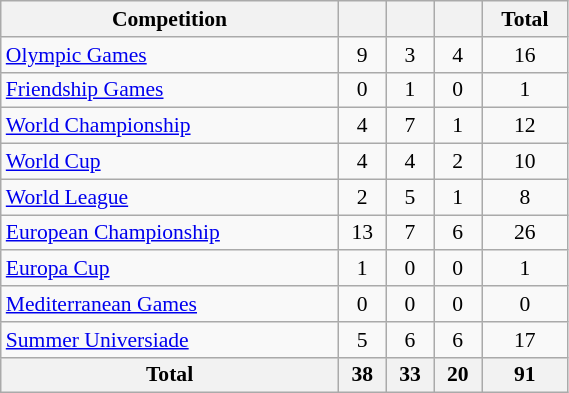<table class="wikitable" width=30% style="font-size:90%; text-align:center;">
<tr>
<th>Competition</th>
<th></th>
<th></th>
<th></th>
<th>Total</th>
</tr>
<tr>
<td align=left><a href='#'>Olympic Games</a></td>
<td>9</td>
<td>3</td>
<td>4</td>
<td>16</td>
</tr>
<tr>
<td align=left><a href='#'>Friendship Games</a></td>
<td>0</td>
<td>1</td>
<td>0</td>
<td>1</td>
</tr>
<tr>
<td align=left><a href='#'>World Championship</a></td>
<td>4</td>
<td>7</td>
<td>1</td>
<td>12</td>
</tr>
<tr>
<td align=left><a href='#'>World Cup</a></td>
<td>4</td>
<td>4</td>
<td>2</td>
<td>10</td>
</tr>
<tr>
<td align=left><a href='#'>World League</a></td>
<td>2</td>
<td>5</td>
<td>1</td>
<td>8</td>
</tr>
<tr>
<td align=left><a href='#'>European Championship</a></td>
<td>13</td>
<td>7</td>
<td>6</td>
<td>26</td>
</tr>
<tr>
<td align=left><a href='#'>Europa Cup</a></td>
<td>1</td>
<td>0</td>
<td>0</td>
<td>1</td>
</tr>
<tr>
<td align=left><a href='#'>Mediterranean Games</a></td>
<td>0</td>
<td>0</td>
<td>0</td>
<td>0</td>
</tr>
<tr>
<td align=left><a href='#'>Summer Universiade</a></td>
<td>5</td>
<td>6</td>
<td>6</td>
<td>17</td>
</tr>
<tr>
<th>Total</th>
<th>38</th>
<th>33</th>
<th>20</th>
<th>91</th>
</tr>
</table>
